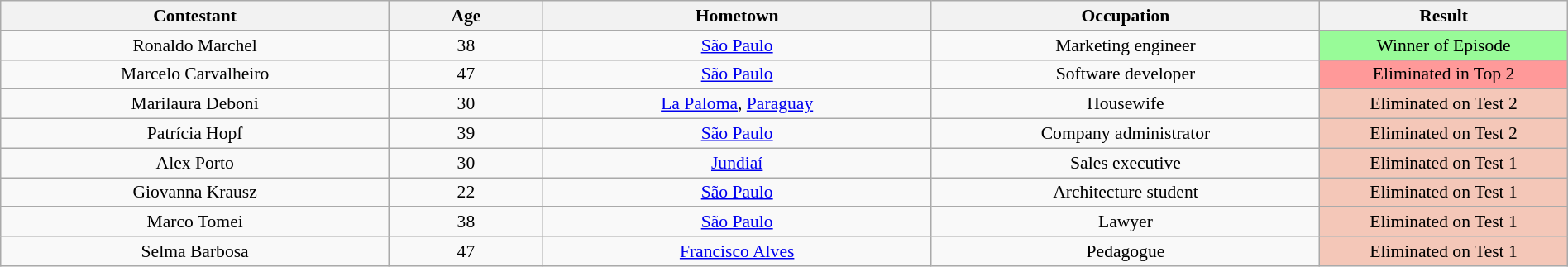<table class="wikitable sortable" style="text-align:center; font-size:90%; width:100%;">
<tr>
<th width="200px">Contestant</th>
<th width="075px">Age</th>
<th width="200px">Hometown</th>
<th width="200px">Occupation</th>
<th width="125px">Result</th>
</tr>
<tr>
<td>Ronaldo Marchel</td>
<td>38</td>
<td><a href='#'>São Paulo</a></td>
<td>Marketing engineer</td>
<td bgcolor=98FB98>Winner of Episode</td>
</tr>
<tr>
<td>Marcelo Carvalheiro</td>
<td>47</td>
<td><a href='#'>São Paulo</a></td>
<td>Software developer</td>
<td bgcolor=FF9999>Eliminated in Top 2</td>
</tr>
<tr>
<td>Marilaura Deboni</td>
<td>30</td>
<td><a href='#'>La Paloma</a>, <a href='#'>Paraguay</a></td>
<td>Housewife</td>
<td bgcolor=F4C7B8>Eliminated on Test 2</td>
</tr>
<tr>
<td>Patrícia Hopf</td>
<td>39</td>
<td><a href='#'>São Paulo</a></td>
<td>Company administrator</td>
<td bgcolor=F4C7B8>Eliminated on Test 2</td>
</tr>
<tr>
<td>Alex Porto</td>
<td>30</td>
<td><a href='#'>Jundiaí</a></td>
<td>Sales executive</td>
<td bgcolor=F4C7B8>Eliminated on Test 1</td>
</tr>
<tr>
<td>Giovanna Krausz</td>
<td>22</td>
<td><a href='#'>São Paulo</a></td>
<td>Architecture student</td>
<td bgcolor=F4C7B8>Eliminated on Test 1</td>
</tr>
<tr>
<td>Marco Tomei</td>
<td>38</td>
<td><a href='#'>São Paulo</a></td>
<td>Lawyer</td>
<td bgcolor=F4C7B8>Eliminated on Test 1</td>
</tr>
<tr>
<td>Selma Barbosa</td>
<td>47</td>
<td><a href='#'>Francisco Alves</a></td>
<td>Pedagogue</td>
<td bgcolor=F4C7B8>Eliminated on Test 1</td>
</tr>
</table>
